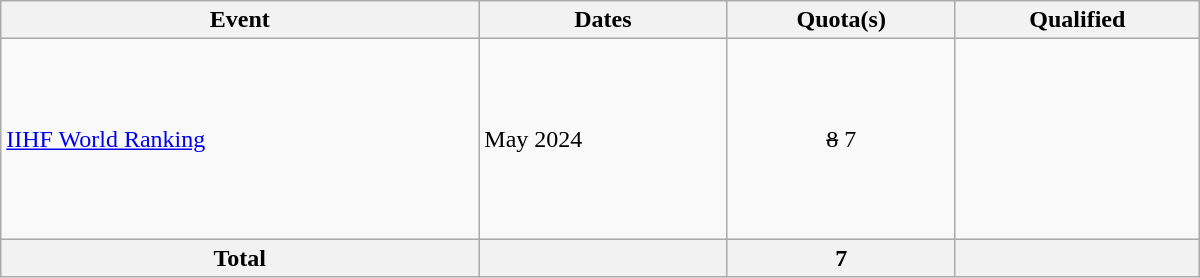<table class="wikitable" width=800>
<tr>
<th>Event</th>
<th>Dates</th>
<th>Quota(s)</th>
<th>Qualified</th>
</tr>
<tr>
<td><a href='#'>IIHF World Ranking</a></td>
<td>May 2024</td>
<td align=center><s>8</s> 7</td>
<td><br><br><br><br><br><br><s></s><br></td>
</tr>
<tr>
<th>Total</th>
<th></th>
<th>7</th>
<th></th>
</tr>
</table>
